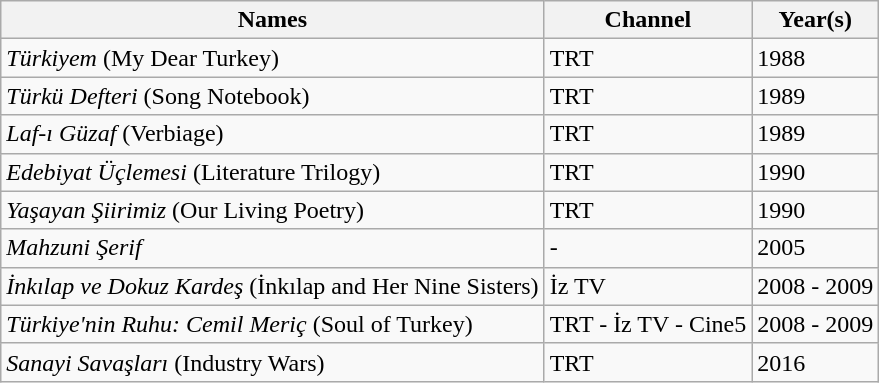<table class="wikitable sortable mw-collapsible">
<tr>
<th>Names</th>
<th>Channel</th>
<th>Year(s)</th>
</tr>
<tr>
<td><em>Türkiyem</em> (My Dear Turkey)</td>
<td>TRT</td>
<td>1988</td>
</tr>
<tr>
<td><em>Türkü Defteri</em> (Song Notebook)</td>
<td>TRT</td>
<td>1989</td>
</tr>
<tr>
<td><em>Laf-ı Güzaf</em> (Verbiage)</td>
<td>TRT</td>
<td>1989</td>
</tr>
<tr>
<td><em>Edebiyat Üçlemesi </em>(Literature Trilogy)</td>
<td>TRT</td>
<td>1990</td>
</tr>
<tr>
<td><em>Yaşayan Şiirimiz</em> (Our Living Poetry)</td>
<td>TRT</td>
<td>1990</td>
</tr>
<tr>
<td><em>Mahzuni Şerif</em></td>
<td>-</td>
<td>2005</td>
</tr>
<tr>
<td><em>İnkılap ve Dokuz Kardeş</em> (İnkılap and Her Nine Sisters)</td>
<td>İz TV</td>
<td>2008 - 2009</td>
</tr>
<tr>
<td><em>Türkiye'nin Ruhu: Cemil Meriç</em> (Soul of Turkey)</td>
<td>TRT - İz TV - Cine5</td>
<td>2008 - 2009</td>
</tr>
<tr>
<td><em>Sanayi Savaşları</em> (Industry Wars)</td>
<td>TRT</td>
<td>2016</td>
</tr>
</table>
